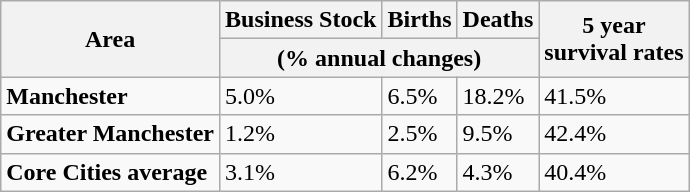<table class="wikitable">
<tr>
<th rowspan=2>Area</th>
<th>Business Stock</th>
<th>Births</th>
<th>Deaths</th>
<th rowspan=2>5 year<br>survival rates</th>
</tr>
<tr>
<th colspan=3>(% annual changes)</th>
</tr>
<tr>
<td><strong>Manchester</strong></td>
<td>5.0%</td>
<td>6.5%</td>
<td>18.2%</td>
<td>41.5%</td>
</tr>
<tr>
<td><strong>Greater Manchester</strong></td>
<td>1.2%</td>
<td>2.5%</td>
<td>9.5%</td>
<td>42.4%</td>
</tr>
<tr>
<td><strong>Core Cities average</strong></td>
<td>3.1%</td>
<td>6.2%</td>
<td>4.3%</td>
<td>40.4%</td>
</tr>
</table>
